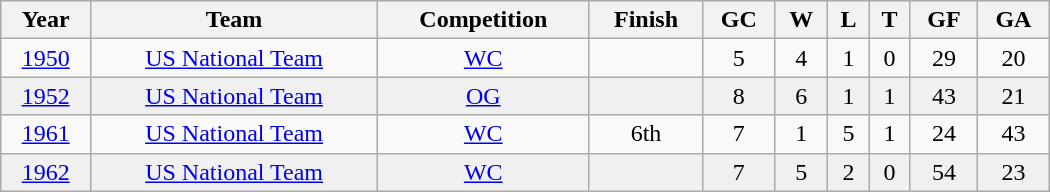<table class="wikitable" width ="700" cellpadding="1" border="1" cellspacing="0">
<tr bgcolor="#dddddd">
<th>Year</th>
<th>Team</th>
<th>Competition</th>
<th>Finish</th>
<th>GC</th>
<th>W</th>
<th>L</th>
<th>T</th>
<th>GF</th>
<th>GA</th>
</tr>
<tr align="center">
<td><a href='#'>1950</a></td>
<td> <a href='#'>US National Team</a></td>
<td><a href='#'>WC</a></td>
<td></td>
<td>5</td>
<td>4</td>
<td>1</td>
<td>0</td>
<td>29</td>
<td>20</td>
</tr>
<tr align="center" bgcolor=f0f0f0>
<td><a href='#'>1952</a></td>
<td> <a href='#'>US National Team</a></td>
<td><a href='#'>OG</a></td>
<td></td>
<td>8</td>
<td>6</td>
<td>1</td>
<td>1</td>
<td>43</td>
<td>21</td>
</tr>
<tr align="center">
<td><a href='#'>1961</a></td>
<td> <a href='#'>US National Team</a></td>
<td><a href='#'>WC</a></td>
<td>6th</td>
<td>7</td>
<td>1</td>
<td>5</td>
<td>1</td>
<td>24</td>
<td>43</td>
</tr>
<tr align="center" bgcolor=f0f0f0>
<td><a href='#'>1962</a></td>
<td> <a href='#'>US National Team</a></td>
<td><a href='#'>WC</a></td>
<td></td>
<td>7</td>
<td>5</td>
<td>2</td>
<td>0</td>
<td>54</td>
<td>23</td>
</tr>
</table>
